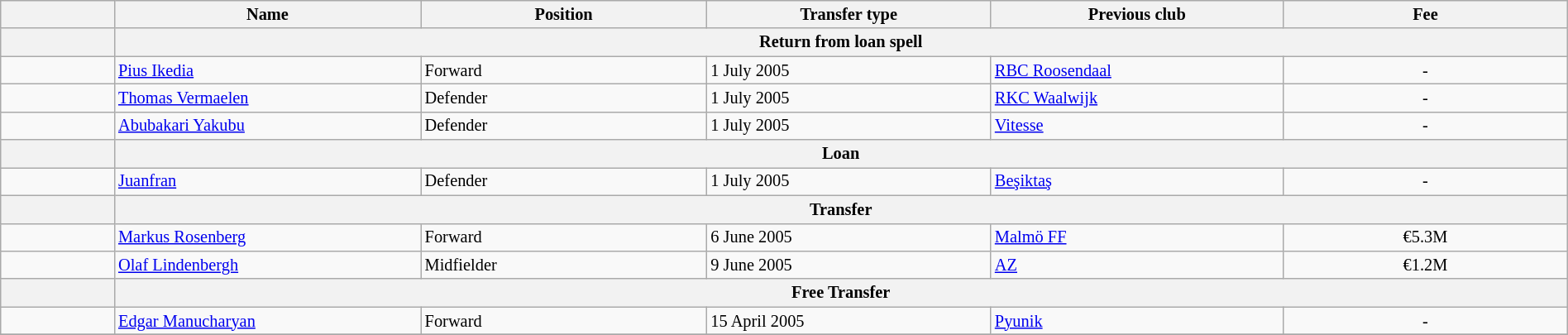<table class="wikitable" style="width:100%; font-size:85%;">
<tr>
<th width="2%"></th>
<th width="5%">Name</th>
<th width="5%">Position</th>
<th width="5%">Transfer type</th>
<th width="5%">Previous club</th>
<th width="5%">Fee</th>
</tr>
<tr>
<th></th>
<th colspan="5" align="center">Return from loan spell</th>
</tr>
<tr>
<td align=center></td>
<td align=left> <a href='#'>Pius Ikedia</a></td>
<td align=left>Forward</td>
<td align=left>1 July 2005</td>
<td align=left> <a href='#'>RBC Roosendaal</a></td>
<td align=center>-</td>
</tr>
<tr>
<td align=center></td>
<td align=left> <a href='#'>Thomas Vermaelen</a></td>
<td align=left>Defender</td>
<td align=left>1 July 2005</td>
<td align=left> <a href='#'>RKC Waalwijk</a></td>
<td align=center>-</td>
</tr>
<tr>
<td align=center></td>
<td align=left> <a href='#'>Abubakari Yakubu</a></td>
<td align=left>Defender</td>
<td align=left>1 July 2005</td>
<td align=left> <a href='#'>Vitesse</a></td>
<td align=center>-</td>
</tr>
<tr>
<th></th>
<th colspan="5" align="center">Loan</th>
</tr>
<tr>
<td align=center></td>
<td align=left> <a href='#'>Juanfran</a></td>
<td align=left>Defender</td>
<td align=left>1 July 2005</td>
<td align=left> <a href='#'>Beşiktaş</a></td>
<td align=center>-</td>
</tr>
<tr>
<th></th>
<th colspan="5" align="center">Transfer</th>
</tr>
<tr>
<td align=center></td>
<td align=left> <a href='#'>Markus Rosenberg</a></td>
<td align=left>Forward</td>
<td align=left>6 June 2005</td>
<td align=left> <a href='#'>Malmö FF</a></td>
<td align=center>€5.3M</td>
</tr>
<tr>
<td align=center></td>
<td align=left> <a href='#'>Olaf Lindenbergh</a></td>
<td align=left>Midfielder</td>
<td align=left>9 June 2005</td>
<td align=left> <a href='#'>AZ</a></td>
<td align=center>€1.2M</td>
</tr>
<tr>
<th></th>
<th colspan="5" align="center">Free Transfer</th>
</tr>
<tr>
<td align=center></td>
<td align=left> <a href='#'>Edgar Manucharyan</a></td>
<td align=left>Forward</td>
<td align=left>15 April 2005</td>
<td align=left> <a href='#'>Pyunik</a></td>
<td align=center>-</td>
</tr>
<tr>
</tr>
</table>
